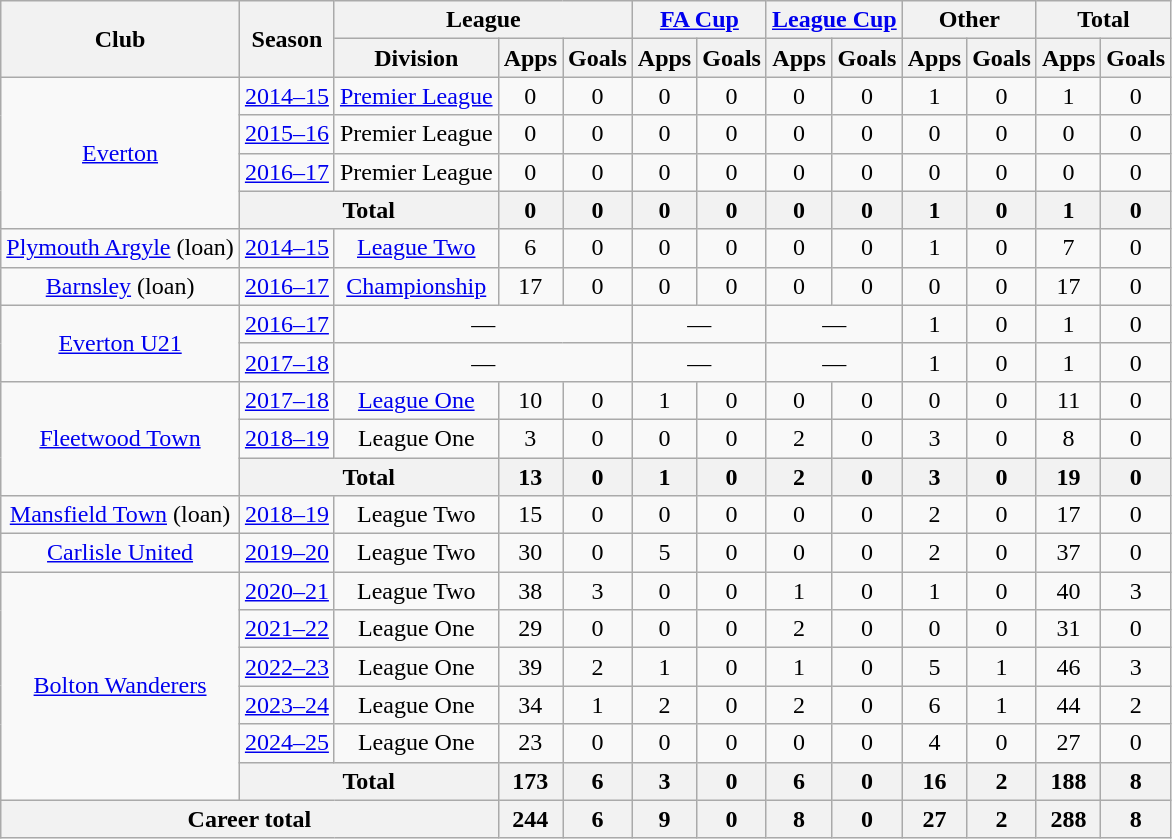<table class="wikitable" style="text-align: center">
<tr>
<th rowspan="2">Club</th>
<th rowspan="2">Season</th>
<th colspan="3">League</th>
<th colspan="2"><a href='#'>FA Cup</a></th>
<th colspan="2"><a href='#'>League Cup</a></th>
<th colspan="2">Other</th>
<th colspan="2">Total</th>
</tr>
<tr>
<th>Division</th>
<th>Apps</th>
<th>Goals</th>
<th>Apps</th>
<th>Goals</th>
<th>Apps</th>
<th>Goals</th>
<th>Apps</th>
<th>Goals</th>
<th>Apps</th>
<th>Goals</th>
</tr>
<tr>
<td rowspan="4"><a href='#'>Everton</a></td>
<td><a href='#'>2014–15</a></td>
<td><a href='#'>Premier League</a></td>
<td>0</td>
<td>0</td>
<td>0</td>
<td>0</td>
<td>0</td>
<td>0</td>
<td>1</td>
<td>0</td>
<td>1</td>
<td>0</td>
</tr>
<tr>
<td><a href='#'>2015–16</a></td>
<td>Premier League</td>
<td>0</td>
<td>0</td>
<td>0</td>
<td>0</td>
<td>0</td>
<td>0</td>
<td>0</td>
<td>0</td>
<td>0</td>
<td>0</td>
</tr>
<tr>
<td><a href='#'>2016–17</a></td>
<td>Premier League</td>
<td>0</td>
<td>0</td>
<td>0</td>
<td>0</td>
<td>0</td>
<td>0</td>
<td>0</td>
<td>0</td>
<td>0</td>
<td>0</td>
</tr>
<tr>
<th colspan="2">Total</th>
<th>0</th>
<th>0</th>
<th>0</th>
<th>0</th>
<th>0</th>
<th>0</th>
<th>1</th>
<th>0</th>
<th>1</th>
<th>0</th>
</tr>
<tr>
<td><a href='#'>Plymouth Argyle</a> (loan)</td>
<td><a href='#'>2014–15</a></td>
<td><a href='#'>League Two</a></td>
<td>6</td>
<td>0</td>
<td>0</td>
<td>0</td>
<td>0</td>
<td>0</td>
<td>1</td>
<td>0</td>
<td>7</td>
<td>0</td>
</tr>
<tr>
<td><a href='#'>Barnsley</a> (loan)</td>
<td><a href='#'>2016–17</a></td>
<td><a href='#'>Championship</a></td>
<td>17</td>
<td>0</td>
<td>0</td>
<td>0</td>
<td>0</td>
<td>0</td>
<td>0</td>
<td>0</td>
<td>17</td>
<td>0</td>
</tr>
<tr>
<td rowspan="2"><a href='#'>Everton U21</a></td>
<td><a href='#'>2016–17</a></td>
<td colspan="3">—</td>
<td colspan="2">—</td>
<td colspan="2">—</td>
<td>1</td>
<td>0</td>
<td>1</td>
<td>0</td>
</tr>
<tr>
<td><a href='#'>2017–18</a></td>
<td colspan="3">—</td>
<td colspan="2">—</td>
<td colspan="2">—</td>
<td>1</td>
<td>0</td>
<td>1</td>
<td>0</td>
</tr>
<tr>
<td rowspan="3"><a href='#'>Fleetwood Town</a></td>
<td><a href='#'>2017–18</a></td>
<td><a href='#'>League One</a></td>
<td>10</td>
<td>0</td>
<td>1</td>
<td>0</td>
<td>0</td>
<td>0</td>
<td>0</td>
<td>0</td>
<td>11</td>
<td>0</td>
</tr>
<tr>
<td><a href='#'>2018–19</a></td>
<td>League One</td>
<td>3</td>
<td>0</td>
<td>0</td>
<td>0</td>
<td>2</td>
<td>0</td>
<td>3</td>
<td>0</td>
<td>8</td>
<td>0</td>
</tr>
<tr>
<th colspan="2">Total</th>
<th>13</th>
<th>0</th>
<th>1</th>
<th>0</th>
<th>2</th>
<th>0</th>
<th>3</th>
<th>0</th>
<th>19</th>
<th>0</th>
</tr>
<tr>
<td><a href='#'>Mansfield Town</a> (loan)</td>
<td><a href='#'>2018–19</a></td>
<td>League Two</td>
<td>15</td>
<td>0</td>
<td>0</td>
<td>0</td>
<td>0</td>
<td>0</td>
<td>2</td>
<td>0</td>
<td>17</td>
<td>0</td>
</tr>
<tr>
<td><a href='#'>Carlisle United</a></td>
<td><a href='#'>2019–20</a></td>
<td>League Two</td>
<td>30</td>
<td>0</td>
<td>5</td>
<td>0</td>
<td>0</td>
<td>0</td>
<td>2</td>
<td>0</td>
<td>37</td>
<td>0</td>
</tr>
<tr>
<td rowspan="6"><a href='#'>Bolton Wanderers</a></td>
<td><a href='#'>2020–21</a></td>
<td>League Two</td>
<td>38</td>
<td>3</td>
<td>0</td>
<td>0</td>
<td>1</td>
<td>0</td>
<td>1</td>
<td>0</td>
<td>40</td>
<td>3</td>
</tr>
<tr>
<td><a href='#'>2021–22</a></td>
<td>League One</td>
<td>29</td>
<td>0</td>
<td>0</td>
<td>0</td>
<td>2</td>
<td>0</td>
<td>0</td>
<td>0</td>
<td>31</td>
<td>0</td>
</tr>
<tr>
<td><a href='#'>2022–23</a></td>
<td>League One</td>
<td>39</td>
<td>2</td>
<td>1</td>
<td>0</td>
<td>1</td>
<td>0</td>
<td>5</td>
<td>1</td>
<td>46</td>
<td>3</td>
</tr>
<tr>
<td><a href='#'>2023–24</a></td>
<td>League One</td>
<td>34</td>
<td>1</td>
<td>2</td>
<td>0</td>
<td>2</td>
<td>0</td>
<td>6</td>
<td>1</td>
<td>44</td>
<td>2</td>
</tr>
<tr>
<td><a href='#'>2024–25</a></td>
<td>League One</td>
<td>23</td>
<td>0</td>
<td>0</td>
<td>0</td>
<td>0</td>
<td>0</td>
<td>4</td>
<td>0</td>
<td>27</td>
<td>0</td>
</tr>
<tr>
<th colspan="2">Total</th>
<th>173</th>
<th>6</th>
<th>3</th>
<th>0</th>
<th>6</th>
<th>0</th>
<th>16</th>
<th>2</th>
<th>188</th>
<th>8</th>
</tr>
<tr>
<th colspan="3">Career total</th>
<th>244</th>
<th>6</th>
<th>9</th>
<th>0</th>
<th>8</th>
<th>0</th>
<th>27</th>
<th>2</th>
<th>288</th>
<th>8</th>
</tr>
</table>
